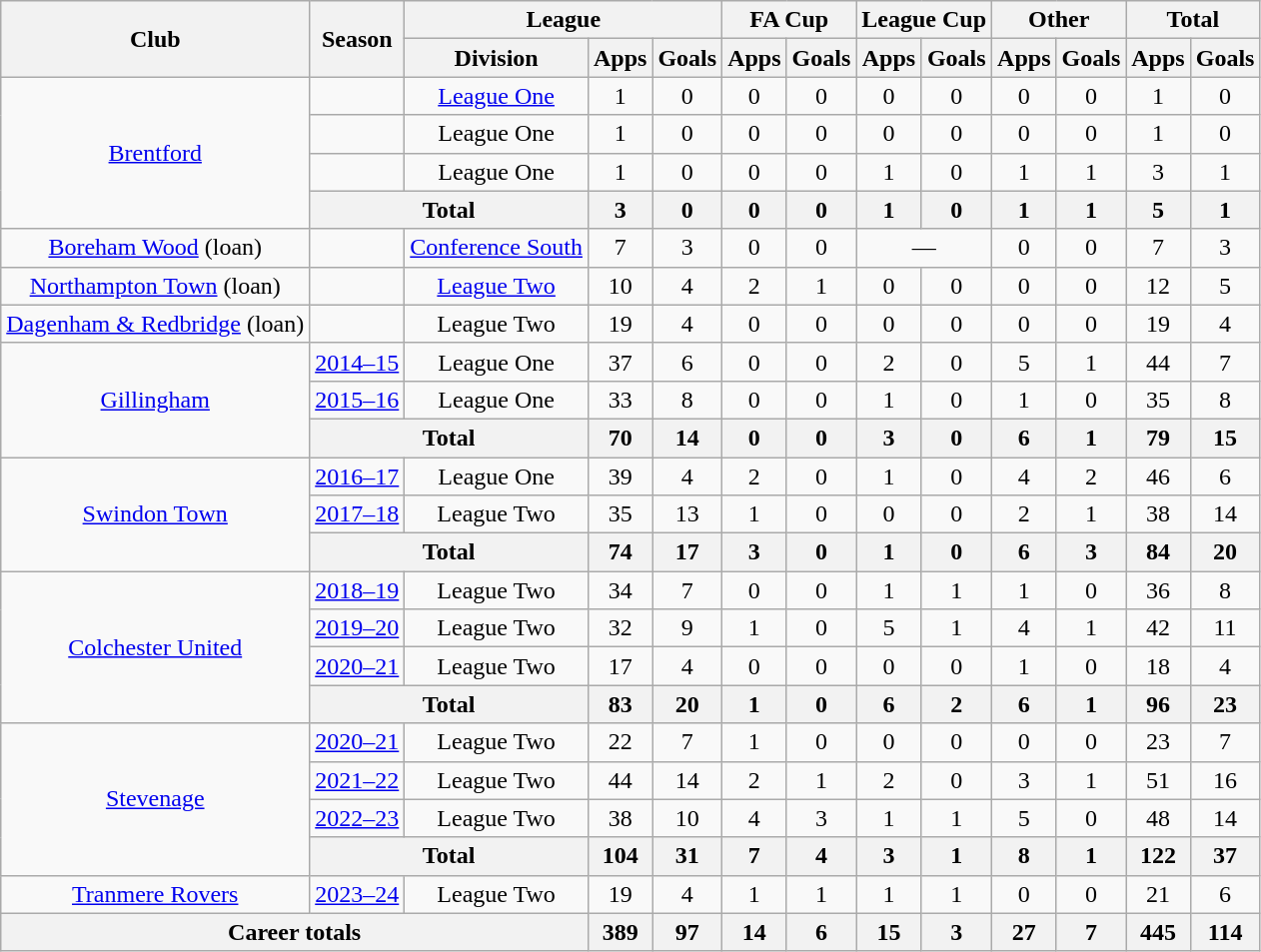<table class="wikitable" style="text-align: center;">
<tr>
<th rowspan="2">Club</th>
<th rowspan="2">Season</th>
<th colspan="3">League</th>
<th colspan="2">FA Cup</th>
<th colspan="2">League Cup</th>
<th colspan="2">Other</th>
<th colspan="2">Total</th>
</tr>
<tr>
<th>Division</th>
<th>Apps</th>
<th>Goals</th>
<th>Apps</th>
<th>Goals</th>
<th>Apps</th>
<th>Goals</th>
<th>Apps</th>
<th>Goals</th>
<th>Apps</th>
<th>Goals</th>
</tr>
<tr>
<td rowspan="4"><a href='#'>Brentford</a></td>
<td></td>
<td><a href='#'>League One</a></td>
<td>1</td>
<td>0</td>
<td>0</td>
<td>0</td>
<td>0</td>
<td>0</td>
<td>0</td>
<td>0</td>
<td>1</td>
<td>0</td>
</tr>
<tr>
<td></td>
<td>League One</td>
<td>1</td>
<td>0</td>
<td>0</td>
<td>0</td>
<td>0</td>
<td>0</td>
<td>0</td>
<td>0</td>
<td>1</td>
<td>0</td>
</tr>
<tr>
<td></td>
<td>League One</td>
<td>1</td>
<td>0</td>
<td>0</td>
<td>0</td>
<td>1</td>
<td>0</td>
<td>1</td>
<td>1</td>
<td>3</td>
<td>1</td>
</tr>
<tr>
<th colspan="2">Total</th>
<th>3</th>
<th>0</th>
<th>0</th>
<th>0</th>
<th>1</th>
<th>0</th>
<th>1</th>
<th>1</th>
<th>5</th>
<th>1</th>
</tr>
<tr>
<td><a href='#'>Boreham Wood</a> (loan)</td>
<td></td>
<td><a href='#'>Conference South</a></td>
<td>7</td>
<td>3</td>
<td>0</td>
<td>0</td>
<td colspan="2">—</td>
<td>0</td>
<td>0</td>
<td>7</td>
<td>3</td>
</tr>
<tr>
<td><a href='#'>Northampton Town</a> (loan)</td>
<td></td>
<td><a href='#'>League Two</a></td>
<td>10</td>
<td>4</td>
<td>2</td>
<td>1</td>
<td>0</td>
<td>0</td>
<td>0</td>
<td>0</td>
<td>12</td>
<td>5</td>
</tr>
<tr>
<td><a href='#'>Dagenham & Redbridge</a> (loan)</td>
<td></td>
<td>League Two</td>
<td>19</td>
<td>4</td>
<td>0</td>
<td>0</td>
<td>0</td>
<td>0</td>
<td>0</td>
<td>0</td>
<td>19</td>
<td>4</td>
</tr>
<tr>
<td rowspan="3"><a href='#'>Gillingham</a></td>
<td><a href='#'>2014–15</a></td>
<td>League One</td>
<td>37</td>
<td>6</td>
<td>0</td>
<td>0</td>
<td>2</td>
<td>0</td>
<td>5</td>
<td>1</td>
<td>44</td>
<td>7</td>
</tr>
<tr>
<td><a href='#'>2015–16</a></td>
<td>League One</td>
<td>33</td>
<td>8</td>
<td>0</td>
<td>0</td>
<td>1</td>
<td>0</td>
<td>1</td>
<td>0</td>
<td>35</td>
<td>8</td>
</tr>
<tr>
<th colspan="2">Total</th>
<th>70</th>
<th>14</th>
<th>0</th>
<th>0</th>
<th>3</th>
<th>0</th>
<th>6</th>
<th>1</th>
<th>79</th>
<th>15</th>
</tr>
<tr>
<td rowspan="3"><a href='#'>Swindon Town</a></td>
<td><a href='#'>2016–17</a></td>
<td>League One</td>
<td>39</td>
<td>4</td>
<td>2</td>
<td>0</td>
<td>1</td>
<td>0</td>
<td>4</td>
<td>2</td>
<td>46</td>
<td>6</td>
</tr>
<tr>
<td><a href='#'>2017–18</a></td>
<td>League Two</td>
<td>35</td>
<td>13</td>
<td>1</td>
<td>0</td>
<td>0</td>
<td>0</td>
<td>2</td>
<td>1</td>
<td>38</td>
<td>14</td>
</tr>
<tr>
<th colspan="2">Total</th>
<th>74</th>
<th>17</th>
<th>3</th>
<th>0</th>
<th>1</th>
<th>0</th>
<th>6</th>
<th>3</th>
<th>84</th>
<th>20</th>
</tr>
<tr>
<td rowspan="4"><a href='#'>Colchester United</a></td>
<td><a href='#'>2018–19</a></td>
<td>League Two</td>
<td>34</td>
<td>7</td>
<td>0</td>
<td>0</td>
<td>1</td>
<td>1</td>
<td>1</td>
<td>0</td>
<td>36</td>
<td>8</td>
</tr>
<tr>
<td><a href='#'>2019–20</a></td>
<td>League Two</td>
<td>32</td>
<td>9</td>
<td>1</td>
<td>0</td>
<td>5</td>
<td>1</td>
<td>4</td>
<td>1</td>
<td>42</td>
<td>11</td>
</tr>
<tr>
<td><a href='#'>2020–21</a></td>
<td>League Two</td>
<td>17</td>
<td>4</td>
<td>0</td>
<td>0</td>
<td>0</td>
<td>0</td>
<td>1</td>
<td>0</td>
<td>18</td>
<td>4</td>
</tr>
<tr>
<th colspan="2">Total</th>
<th>83</th>
<th>20</th>
<th>1</th>
<th>0</th>
<th>6</th>
<th>2</th>
<th>6</th>
<th>1</th>
<th>96</th>
<th>23</th>
</tr>
<tr>
<td rowspan="4"><a href='#'>Stevenage</a></td>
<td><a href='#'>2020–21</a></td>
<td>League Two</td>
<td>22</td>
<td>7</td>
<td>1</td>
<td>0</td>
<td>0</td>
<td>0</td>
<td>0</td>
<td>0</td>
<td>23</td>
<td>7</td>
</tr>
<tr>
<td><a href='#'>2021–22</a></td>
<td>League Two</td>
<td>44</td>
<td>14</td>
<td>2</td>
<td>1</td>
<td>2</td>
<td>0</td>
<td>3</td>
<td>1</td>
<td>51</td>
<td>16</td>
</tr>
<tr>
<td><a href='#'>2022–23</a></td>
<td>League Two</td>
<td>38</td>
<td>10</td>
<td>4</td>
<td>3</td>
<td>1</td>
<td>1</td>
<td>5</td>
<td>0</td>
<td>48</td>
<td>14</td>
</tr>
<tr>
<th colspan="2">Total</th>
<th>104</th>
<th>31</th>
<th>7</th>
<th>4</th>
<th>3</th>
<th>1</th>
<th>8</th>
<th>1</th>
<th>122</th>
<th>37</th>
</tr>
<tr>
<td><a href='#'>Tranmere Rovers</a></td>
<td><a href='#'>2023–24</a></td>
<td>League Two</td>
<td>19</td>
<td>4</td>
<td>1</td>
<td>1</td>
<td>1</td>
<td>1</td>
<td>0</td>
<td>0</td>
<td>21</td>
<td>6</td>
</tr>
<tr>
<th colspan="3">Career totals</th>
<th>389</th>
<th>97</th>
<th>14</th>
<th>6</th>
<th>15</th>
<th>3</th>
<th>27</th>
<th>7</th>
<th>445</th>
<th>114</th>
</tr>
</table>
